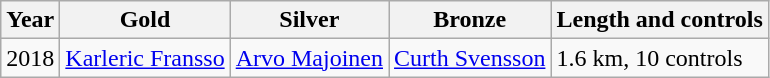<table class="wikitable">
<tr>
<th>Year</th>
<th>Gold</th>
<th>Silver</th>
<th>Bronze</th>
<th>Length and controls</th>
</tr>
<tr>
<td>2018</td>
<td> <a href='#'>Karleric Fransso</a></td>
<td> <a href='#'>Arvo Majoinen</a></td>
<td> <a href='#'>Curth Svensson</a></td>
<td>1.6 km, 10 controls</td>
</tr>
</table>
